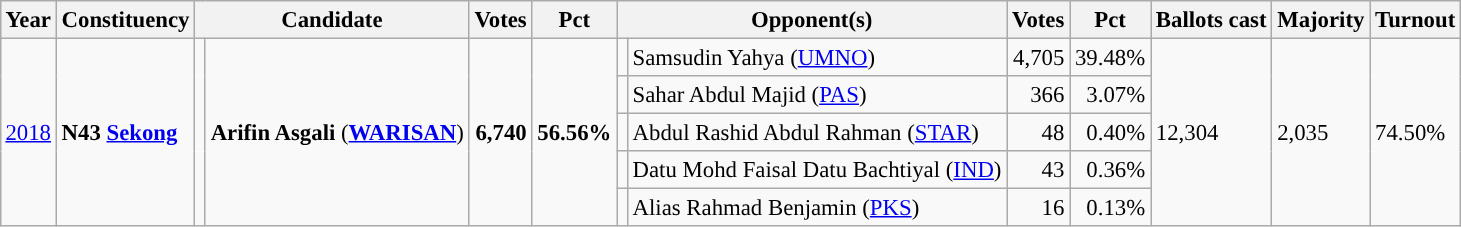<table class="wikitable" style="margin:0.5em ; font-size:95%">
<tr>
<th>Year</th>
<th>Constituency</th>
<th colspan=2>Candidate</th>
<th>Votes</th>
<th>Pct</th>
<th colspan=2>Opponent(s)</th>
<th>Votes</th>
<th>Pct</th>
<th>Ballots cast</th>
<th>Majority</th>
<th>Turnout</th>
</tr>
<tr>
<td rowspan=5><a href='#'>2018</a></td>
<td rowspan=5><strong>N43 <a href='#'>Sekong</a></strong></td>
<td rowspan=5 ></td>
<td rowspan=5><strong>Arifin Asgali</strong> (<a href='#'><strong>WARISAN</strong></a>)</td>
<td rowspan=5 align="right"><strong>6,740</strong></td>
<td rowspan=5><strong>56.56%</strong></td>
<td></td>
<td>Samsudin Yahya (<a href='#'>UMNO</a>)</td>
<td align="right">4,705</td>
<td>39.48%</td>
<td rowspan=5>12,304</td>
<td rowspan=5>2,035</td>
<td rowspan=5>74.50%</td>
</tr>
<tr>
<td></td>
<td>Sahar Abdul Majid (<a href='#'>PAS</a>)</td>
<td align="right">366</td>
<td align="right">3.07%</td>
</tr>
<tr>
<td></td>
<td>Abdul Rashid Abdul Rahman (<a href='#'>STAR</a>)</td>
<td align="right">48</td>
<td align="right">0.40%</td>
</tr>
<tr>
<td></td>
<td>Datu Mohd Faisal Datu Bachtiyal (<a href='#'>IND</a>)</td>
<td align="right">43</td>
<td align="right">0.36%</td>
</tr>
<tr>
<td></td>
<td>Alias Rahmad Benjamin (<a href='#'>PKS</a>)</td>
<td align="right">16</td>
<td align="right">0.13%</td>
</tr>
</table>
